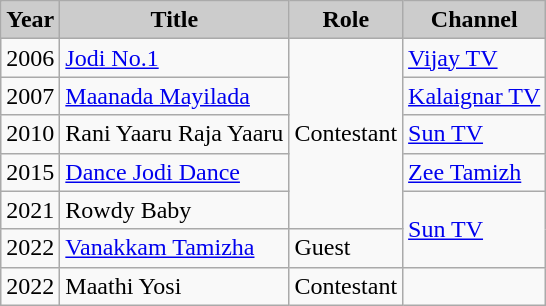<table class="wikitable">
<tr>
<th style="background:#ccc;">Year</th>
<th style="background:#ccc;">Title</th>
<th style="background:#ccc;">Role</th>
<th style="background:#ccc;">Channel</th>
</tr>
<tr>
<td>2006</td>
<td><a href='#'>Jodi No.1</a></td>
<td rowspan="5">Contestant</td>
<td><a href='#'>Vijay TV</a></td>
</tr>
<tr>
<td>2007</td>
<td><a href='#'>Maanada Mayilada</a></td>
<td><a href='#'>Kalaignar TV</a></td>
</tr>
<tr>
<td>2010</td>
<td>Rani Yaaru Raja Yaaru</td>
<td><a href='#'>Sun TV</a></td>
</tr>
<tr>
<td>2015</td>
<td><a href='#'>Dance Jodi Dance</a></td>
<td><a href='#'>Zee Tamizh</a></td>
</tr>
<tr>
<td>2021</td>
<td>Rowdy Baby</td>
<td rowspan="2"><a href='#'>Sun TV</a></td>
</tr>
<tr>
<td>2022</td>
<td><a href='#'>Vanakkam Tamizha</a></td>
<td>Guest</td>
</tr>
<tr>
<td>2022</td>
<td>Maathi Yosi</td>
<td>Contestant</td>
</tr>
</table>
